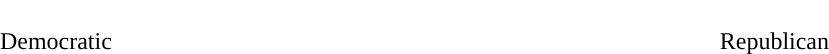<table style="width:60em; text-align:center">
<tr style="color:white">
<td style="background:"><strong>55</strong></td>
<td style="background:"><strong>45</strong></td>
</tr>
<tr>
<td>Democratic</td>
<td>Republican</td>
</tr>
</table>
